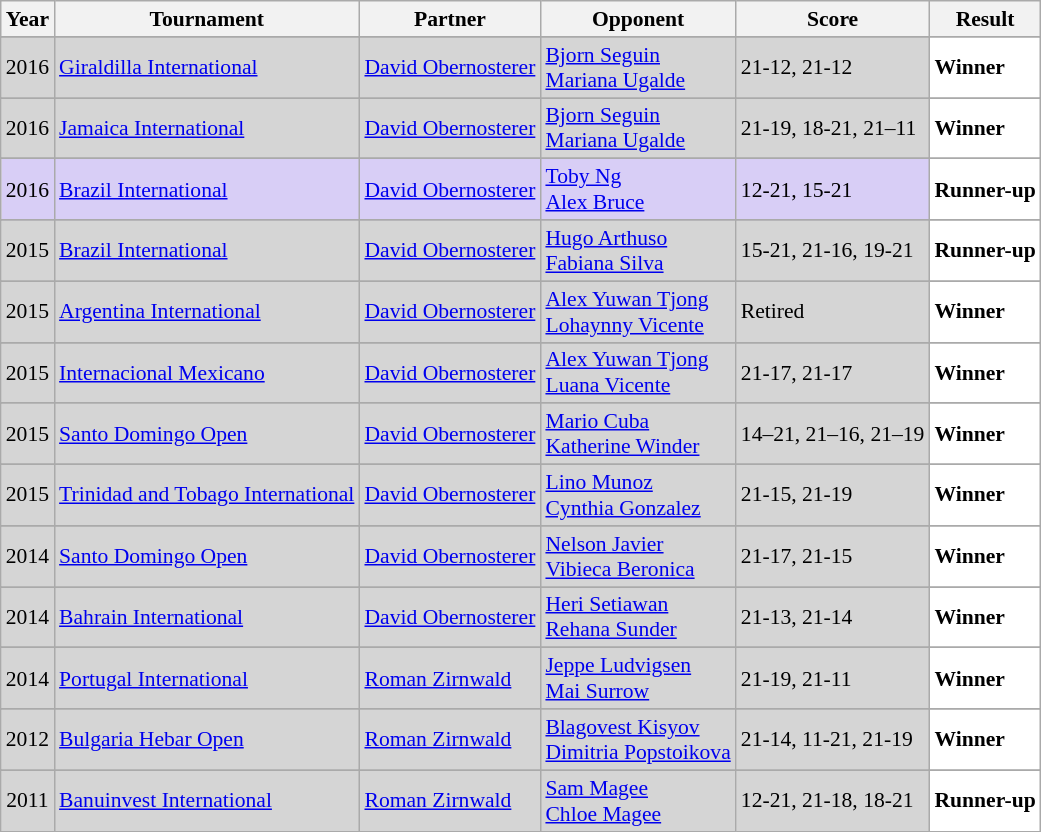<table class="sortable wikitable" style="font-size: 90%;">
<tr>
<th>Year</th>
<th>Tournament</th>
<th>Partner</th>
<th>Opponent</th>
<th>Score</th>
<th>Result</th>
</tr>
<tr>
</tr>
<tr style="background:#D5D5D5">
<td align="center">2016</td>
<td align="left"><a href='#'>Giraldilla International</a></td>
<td align="left"> <a href='#'>David Obernosterer</a></td>
<td align="left"> <a href='#'>Bjorn Seguin</a> <br>  <a href='#'>Mariana Ugalde</a></td>
<td align="left">21-12, 21-12</td>
<td style="text-align:left; background:white"> <strong>Winner</strong></td>
</tr>
<tr>
</tr>
<tr style="background:#D5D5D5">
<td align="center">2016</td>
<td align="left"><a href='#'>Jamaica International</a></td>
<td align="left"> <a href='#'>David Obernosterer</a></td>
<td align="left"> <a href='#'>Bjorn Seguin</a> <br>  <a href='#'>Mariana Ugalde</a></td>
<td align="left">21-19, 18-21, 21–11</td>
<td style="text-align:left; background:white"> <strong>Winner</strong></td>
</tr>
<tr>
</tr>
<tr style="background:#D8CEF6">
<td align="center">2016</td>
<td align="left"><a href='#'>Brazil International</a></td>
<td align="left"> <a href='#'>David Obernosterer</a></td>
<td align="left"> <a href='#'>Toby Ng</a> <br>  <a href='#'>Alex Bruce</a></td>
<td align="left">12-21, 15-21</td>
<td style="text-align:left; background:white"> <strong>Runner-up</strong></td>
</tr>
<tr>
</tr>
<tr style="background:#D5D5D5">
<td align="center">2015</td>
<td align="left"><a href='#'>Brazil International</a></td>
<td align="left"> <a href='#'>David Obernosterer</a></td>
<td align="left"> <a href='#'>Hugo Arthuso</a> <br>  <a href='#'>Fabiana Silva</a></td>
<td align="left">15-21, 21-16, 19-21</td>
<td style="text-align:left; background:white"> <strong>Runner-up</strong></td>
</tr>
<tr>
</tr>
<tr style="background:#D5D5D5">
<td align="center">2015</td>
<td align="left"><a href='#'>Argentina International</a></td>
<td align="left"> <a href='#'>David Obernosterer</a></td>
<td align="left"> <a href='#'>Alex Yuwan Tjong</a> <br>  <a href='#'>Lohaynny Vicente</a></td>
<td align="left">Retired</td>
<td style="text-align:left; background:white"> <strong>Winner</strong></td>
</tr>
<tr>
</tr>
<tr style="background:#D5D5D5">
<td align="center">2015</td>
<td align="left"><a href='#'>Internacional Mexicano</a></td>
<td align="left"> <a href='#'>David Obernosterer</a></td>
<td align="left"> <a href='#'>Alex Yuwan Tjong</a> <br>  <a href='#'>Luana Vicente</a></td>
<td align="left">21-17, 21-17</td>
<td style="text-align:left; background:white"> <strong>Winner</strong></td>
</tr>
<tr>
</tr>
<tr style="background:#D5D5D5">
<td align="center">2015</td>
<td align="left"><a href='#'>Santo Domingo Open</a></td>
<td align="left"> <a href='#'>David Obernosterer</a></td>
<td align="left"> <a href='#'>Mario Cuba</a> <br>  <a href='#'>Katherine Winder</a></td>
<td align="left">14–21, 21–16, 21–19</td>
<td style="text-align:left; background:white"> <strong>Winner</strong></td>
</tr>
<tr>
</tr>
<tr style="background:#D5D5D5">
<td align="center">2015</td>
<td align="left"><a href='#'>Trinidad and Tobago International</a></td>
<td align="left"> <a href='#'>David Obernosterer</a></td>
<td align="left"> <a href='#'>Lino Munoz</a> <br>  <a href='#'>Cynthia Gonzalez</a></td>
<td align="left">21-15, 21-19</td>
<td style="text-align:left; background:white"> <strong>Winner</strong></td>
</tr>
<tr>
</tr>
<tr style="background:#D5D5D5">
<td align="center">2014</td>
<td align="left"><a href='#'>Santo Domingo Open</a></td>
<td align="left"> <a href='#'>David Obernosterer</a></td>
<td align="left"> <a href='#'>Nelson Javier</a> <br>  <a href='#'>Vibieca Beronica</a></td>
<td align="left">21-17, 21-15</td>
<td style="text-align:left; background:white"> <strong>Winner</strong></td>
</tr>
<tr>
</tr>
<tr style="background:#D5D5D5">
<td align="center">2014</td>
<td align="left"><a href='#'>Bahrain International</a></td>
<td align="left"> <a href='#'>David Obernosterer</a></td>
<td align="left"> <a href='#'>Heri Setiawan</a> <br>  <a href='#'>Rehana Sunder</a></td>
<td align="left">21-13, 21-14</td>
<td style="text-align:left; background:white"> <strong>Winner</strong></td>
</tr>
<tr>
</tr>
<tr style="background:#D5D5D5">
<td align="center">2014</td>
<td align="left"><a href='#'>Portugal International</a></td>
<td align="left"> <a href='#'>Roman Zirnwald</a></td>
<td align="left"> <a href='#'>Jeppe Ludvigsen</a> <br>  <a href='#'>Mai Surrow</a></td>
<td align="left">21-19, 21-11</td>
<td style="text-align:left; background:white"> <strong>Winner</strong></td>
</tr>
<tr>
</tr>
<tr style="background:#D5D5D5">
<td align="center">2012</td>
<td align="left"><a href='#'>Bulgaria Hebar Open</a></td>
<td align="left"> <a href='#'>Roman Zirnwald</a></td>
<td align="left"> <a href='#'>Blagovest Kisyov</a> <br>  <a href='#'>Dimitria Popstoikova</a></td>
<td align="left">21-14, 11-21, 21-19</td>
<td style="text-align:left; background:white"> <strong>Winner</strong></td>
</tr>
<tr>
</tr>
<tr style="background:#D5D5D5">
<td align="center">2011</td>
<td align="left"><a href='#'>Banuinvest International</a></td>
<td align="left"> <a href='#'>Roman Zirnwald</a></td>
<td align="left"> <a href='#'>Sam Magee</a> <br>  <a href='#'>Chloe Magee</a></td>
<td align="left">12-21, 21-18, 18-21</td>
<td style="text-align:left; background:white"> <strong>Runner-up</strong></td>
</tr>
<tr>
</tr>
</table>
